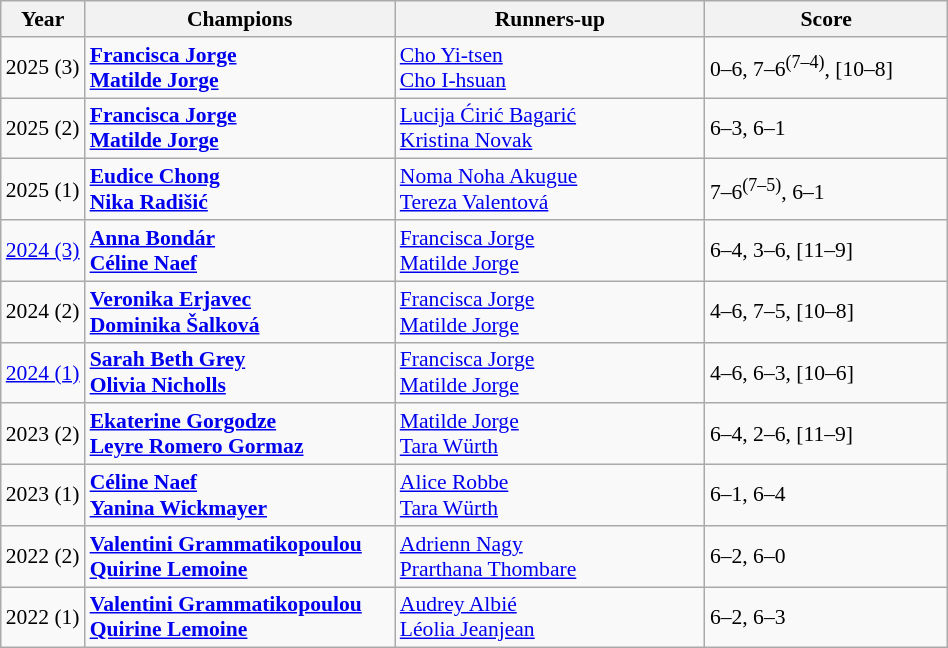<table class="wikitable" style="font-size:90%">
<tr>
<th>Year</th>
<th width="200">Champions</th>
<th width="200">Runners-up</th>
<th width="155">Score</th>
</tr>
<tr>
<td>2025 (3)</td>
<td><strong> <a href='#'>Francisca Jorge</a> <br>  <a href='#'>Matilde Jorge</a></strong></td>
<td> <a href='#'>Cho Yi-tsen</a><br>  <a href='#'>Cho I-hsuan</a></td>
<td>0–6, 7–6<sup>(7–4)</sup>, [10–8]</td>
</tr>
<tr>
<td>2025 (2)</td>
<td><strong> <a href='#'>Francisca Jorge</a> <br>  <a href='#'>Matilde Jorge</a></strong></td>
<td> <a href='#'>Lucija Ćirić Bagarić</a><br>  <a href='#'>Kristina Novak</a></td>
<td>6–3, 6–1</td>
</tr>
<tr>
<td>2025 (1)</td>
<td><strong> <a href='#'>Eudice Chong</a><br>  <a href='#'>Nika Radišić</a></strong></td>
<td> <a href='#'>Noma Noha Akugue</a><br>  <a href='#'>Tereza Valentová</a></td>
<td>7–6<sup>(7–5)</sup>, 6–1</td>
</tr>
<tr>
<td><a href='#'>2024 (3)</a></td>
<td> <strong><a href='#'>Anna Bondár</a></strong> <br>  <strong><a href='#'>Céline Naef</a></strong></td>
<td> <a href='#'>Francisca Jorge</a> <br>  <a href='#'>Matilde Jorge</a></td>
<td>6–4, 3–6, [11–9]</td>
</tr>
<tr>
<td>2024 (2)</td>
<td> <strong><a href='#'>Veronika Erjavec</a></strong> <br>  <strong><a href='#'>Dominika Šalková</a></strong></td>
<td> <a href='#'>Francisca Jorge</a> <br>  <a href='#'>Matilde Jorge</a></td>
<td>4–6, 7–5, [10–8]</td>
</tr>
<tr>
<td><a href='#'>2024 (1)</a></td>
<td> <strong><a href='#'>Sarah Beth Grey</a></strong> <br>  <strong><a href='#'>Olivia Nicholls</a></strong></td>
<td> <a href='#'>Francisca Jorge</a> <br>  <a href='#'>Matilde Jorge</a></td>
<td>4–6, 6–3, [10–6]</td>
</tr>
<tr>
<td>2023 (2)</td>
<td> <strong><a href='#'>Ekaterine Gorgodze</a></strong> <br>  <strong><a href='#'>Leyre Romero Gormaz</a></strong></td>
<td> <a href='#'>Matilde Jorge</a> <br>  <a href='#'>Tara Würth</a></td>
<td>6–4, 2–6, [11–9]</td>
</tr>
<tr>
<td>2023 (1)</td>
<td> <strong><a href='#'>Céline Naef</a></strong> <br>  <strong><a href='#'>Yanina Wickmayer</a></strong></td>
<td> <a href='#'>Alice Robbe</a> <br>  <a href='#'>Tara Würth</a></td>
<td>6–1, 6–4</td>
</tr>
<tr>
<td>2022 (2)</td>
<td> <strong><a href='#'>Valentini Grammatikopoulou</a></strong> <br>  <strong><a href='#'>Quirine Lemoine</a></strong></td>
<td> <a href='#'>Adrienn Nagy</a> <br>  <a href='#'>Prarthana Thombare</a></td>
<td>6–2, 6–0</td>
</tr>
<tr>
<td>2022 (1)</td>
<td> <strong><a href='#'>Valentini Grammatikopoulou</a></strong> <br>  <strong><a href='#'>Quirine Lemoine</a></strong></td>
<td> <a href='#'>Audrey Albié</a> <br>  <a href='#'>Léolia Jeanjean</a></td>
<td>6–2, 6–3</td>
</tr>
</table>
